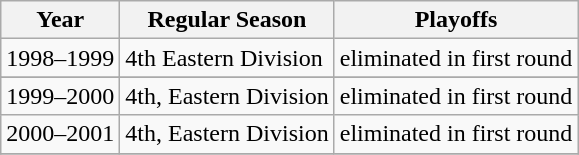<table class="wikitable">
<tr>
<th>Year</th>
<th>Regular Season</th>
<th>Playoffs</th>
</tr>
<tr>
<td>1998–1999</td>
<td>4th Eastern Division</td>
<td>eliminated in first round</td>
</tr>
<tr>
</tr>
<tr>
<td>1999–2000</td>
<td>4th, Eastern Division</td>
<td>eliminated in first round</td>
</tr>
<tr>
<td>2000–2001</td>
<td>4th, Eastern Division</td>
<td>eliminated in first round</td>
</tr>
<tr>
</tr>
</table>
